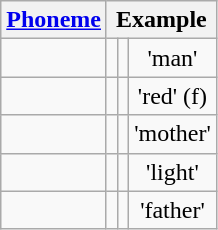<table class="wikitable" style="text-align: center;">
<tr>
<th><a href='#'>Phoneme</a></th>
<th colspan="3">Example</th>
</tr>
<tr>
<td></td>
<td></td>
<td></td>
<td>'man'</td>
</tr>
<tr>
<td></td>
<td></td>
<td></td>
<td>'red' (f)</td>
</tr>
<tr>
<td></td>
<td></td>
<td></td>
<td>'mother'</td>
</tr>
<tr>
<td></td>
<td></td>
<td></td>
<td>'light'</td>
</tr>
<tr>
<td></td>
<td></td>
<td></td>
<td>'father'</td>
</tr>
</table>
